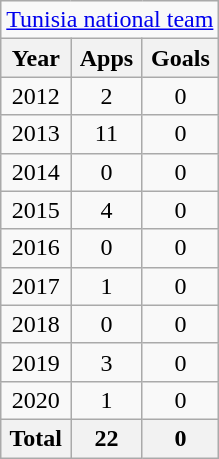<table class="wikitable" style="text-align:center">
<tr>
<td colspan="3"><a href='#'>Tunisia national team</a></td>
</tr>
<tr>
<th>Year</th>
<th>Apps</th>
<th>Goals</th>
</tr>
<tr>
<td>2012</td>
<td>2</td>
<td>0</td>
</tr>
<tr>
<td>2013</td>
<td>11</td>
<td>0</td>
</tr>
<tr>
<td>2014</td>
<td>0</td>
<td>0</td>
</tr>
<tr>
<td>2015</td>
<td>4</td>
<td>0</td>
</tr>
<tr>
<td>2016</td>
<td>0</td>
<td>0</td>
</tr>
<tr>
<td>2017</td>
<td>1</td>
<td>0</td>
</tr>
<tr>
<td>2018</td>
<td>0</td>
<td>0</td>
</tr>
<tr>
<td>2019</td>
<td>3</td>
<td>0</td>
</tr>
<tr>
<td>2020</td>
<td>1</td>
<td>0</td>
</tr>
<tr>
<th>Total</th>
<th>22</th>
<th>0</th>
</tr>
</table>
